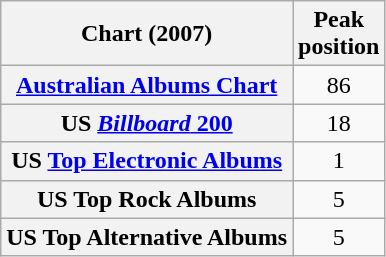<table class="wikitable sortable plainrowheaders">
<tr>
<th scope="col">Chart (2007)</th>
<th scope="col">Peak<br>position</th>
</tr>
<tr>
<th scope="row"><a href='#'>Australian Albums Chart</a></th>
<td align="center">86</td>
</tr>
<tr>
<th scope="row">US <a href='#'><em>Billboard</em> 200</a></th>
<td align="center">18</td>
</tr>
<tr>
<th scope="row">US <a href='#'>Top Electronic Albums</a></th>
<td align="center">1</td>
</tr>
<tr>
<th scope="row">US Top Rock Albums</th>
<td align="center">5</td>
</tr>
<tr>
<th scope="row">US Top Alternative Albums</th>
<td align="center">5</td>
</tr>
</table>
